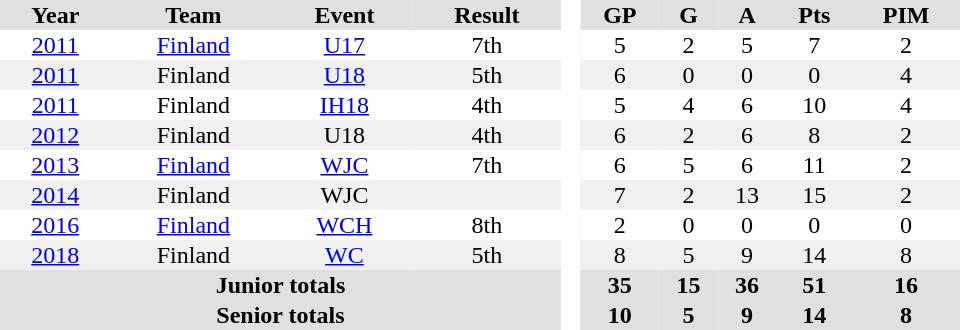<table border="0" cellpadding="1" cellspacing="0" style="text-align:center; width:40em">
<tr ALIGN="center" bgcolor="#e0e0e0">
<th>Year</th>
<th>Team</th>
<th>Event</th>
<th>Result</th>
<th rowspan="99" bgcolor="#ffffff"> </th>
<th>GP</th>
<th>G</th>
<th>A</th>
<th>Pts</th>
<th>PIM</th>
</tr>
<tr>
<td><a href='#'>2011</a></td>
<td><a href='#'>Finland</a></td>
<td><a href='#'>U17</a></td>
<td>7th</td>
<td>5</td>
<td>2</td>
<td>5</td>
<td>7</td>
<td>2</td>
</tr>
<tr bgcolor="#f0f0f0">
<td><a href='#'>2011</a></td>
<td>Finland</td>
<td><a href='#'>U18</a></td>
<td>5th</td>
<td>6</td>
<td>0</td>
<td>0</td>
<td>0</td>
<td>4</td>
</tr>
<tr>
<td><a href='#'>2011</a></td>
<td>Finland</td>
<td><a href='#'>IH18</a></td>
<td>4th</td>
<td>5</td>
<td>4</td>
<td>6</td>
<td>10</td>
<td>4</td>
</tr>
<tr bgcolor="#f0f0f0">
<td><a href='#'>2012</a></td>
<td>Finland</td>
<td>U18</td>
<td>4th</td>
<td>6</td>
<td>2</td>
<td>6</td>
<td>8</td>
<td>2</td>
</tr>
<tr>
<td><a href='#'>2013</a></td>
<td><a href='#'>Finland</a></td>
<td><a href='#'>WJC</a></td>
<td>7th</td>
<td>6</td>
<td>5</td>
<td>6</td>
<td>11</td>
<td>2</td>
</tr>
<tr bgcolor="#f0f0f0">
<td><a href='#'>2014</a></td>
<td>Finland</td>
<td>WJC</td>
<td></td>
<td>7</td>
<td>2</td>
<td>13</td>
<td>15</td>
<td>2</td>
</tr>
<tr>
<td><a href='#'>2016</a></td>
<td><a href='#'>Finland</a></td>
<td><a href='#'>WCH</a></td>
<td>8th</td>
<td>2</td>
<td>0</td>
<td>0</td>
<td>0</td>
<td>0</td>
</tr>
<tr bgcolor="#f0f0f0">
<td><a href='#'>2018</a></td>
<td>Finland</td>
<td><a href='#'>WC</a></td>
<td>5th</td>
<td>8</td>
<td>5</td>
<td>9</td>
<td>14</td>
<td>8</td>
</tr>
<tr bgcolor="#e0e0e0">
<th colspan=4>Junior totals</th>
<th>35</th>
<th>15</th>
<th>36</th>
<th>51</th>
<th>16</th>
</tr>
<tr bgcolor="#e0e0e0">
<th colspan=4>Senior totals</th>
<th>10</th>
<th>5</th>
<th>9</th>
<th>14</th>
<th>8</th>
</tr>
</table>
